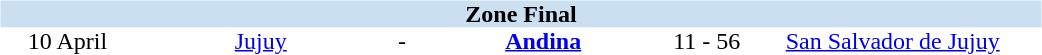<table width=700>
<tr>
<td width=700 valign="top"><br><table border=0 cellspacing=0 cellpadding=0 style="font-size: 100%; border-collapse: collapse;" width=100%>
<tr bgcolor="#CADFF0">
<td style="font-size:100%"; align="center" colspan="6"><strong>Zone Final</strong></td>
</tr>
<tr align=center bgcolor=#FFFFFF>
<td width=90>10 April</td>
<td width=170><a href='#'>Jujuy</a></td>
<td width=20>-</td>
<td width=170><strong><a href='#'>Andina</a></strong></td>
<td width=50>11 - 56</td>
<td width=200><a href='#'>San Salvador de Jujuy</a></td>
</tr>
</table>
</td>
</tr>
</table>
